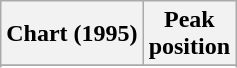<table class="wikitable sortable plainrowheaders">
<tr>
<th scope="col">Chart (1995)</th>
<th scope="col">Peak<br>position</th>
</tr>
<tr>
</tr>
<tr>
</tr>
<tr>
</tr>
</table>
